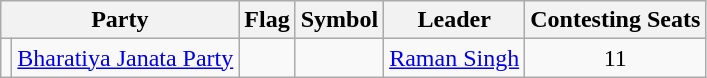<table class="wikitable" style="text-align:center">
<tr>
<th colspan="2">Party</th>
<th>Flag</th>
<th>Symbol</th>
<th>Leader</th>
<th>Contesting Seats</th>
</tr>
<tr>
<td></td>
<td><a href='#'>Bharatiya Janata Party</a></td>
<td></td>
<td></td>
<td><a href='#'>Raman Singh</a></td>
<td>11</td>
</tr>
</table>
